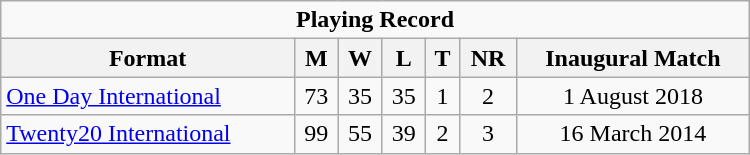<table class="wikitable" style="text-align: center; width: 500px;">
<tr>
<td colspan="7" align="center"><strong>Playing Record</strong></td>
</tr>
<tr>
<th>Format</th>
<th>M</th>
<th>W</th>
<th>L</th>
<th>T</th>
<th>NR</th>
<th>Inaugural Match</th>
</tr>
<tr>
<td align="left"><a href='#'>One Day International</a></td>
<td>73</td>
<td>35</td>
<td>35</td>
<td>1</td>
<td>2</td>
<td>1 August 2018</td>
</tr>
<tr>
<td align="left"><a href='#'>Twenty20 International</a></td>
<td>99</td>
<td>55</td>
<td>39</td>
<td>2</td>
<td>3</td>
<td>16 March 2014</td>
</tr>
</table>
